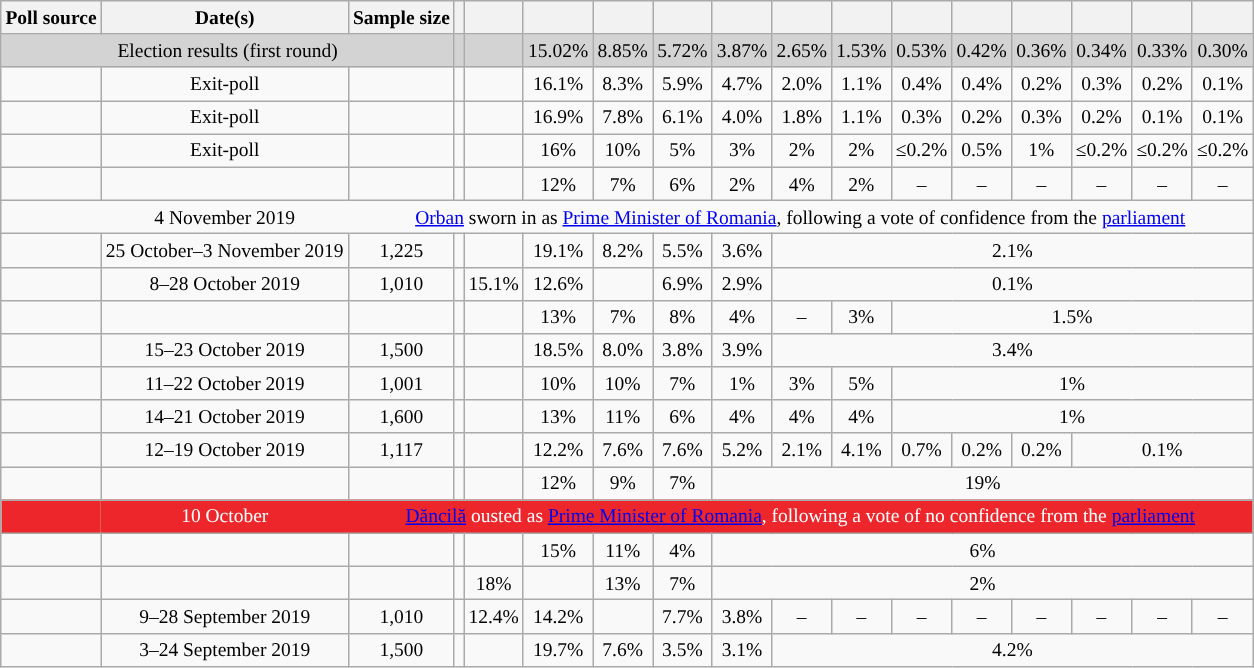<table class="wikitable" style="text-align:center;font-size:small;">
<tr>
<th>Poll source</th>
<th>Date(s)</th>
<th>Sample size</th>
<th></th>
<th></th>
<th></th>
<th></th>
<th></th>
<th></th>
<th></th>
<th></th>
<th></th>
<th></th>
<th></th>
<th></th>
<th></th>
<th></th>
</tr>
<tr style="background:lightgrey;">
<td colspan="3"> Election results (first round)</td>
<td></td>
<td></td>
<td>15.02%</td>
<td>8.85%</td>
<td>5.72%</td>
<td>3.87%</td>
<td>2.65%</td>
<td>1.53%</td>
<td>0.53%</td>
<td>0.42%</td>
<td>0.36%</td>
<td>0.34%</td>
<td>0.33%</td>
<td>0.30%</td>
</tr>
<tr>
<td></td>
<td>Exit-poll</td>
<td></td>
<td></td>
<td></td>
<td>16.1%</td>
<td>8.3%</td>
<td>5.9%</td>
<td>4.7%</td>
<td>2.0%</td>
<td>1.1%</td>
<td>0.4%</td>
<td>0.4%</td>
<td>0.2%</td>
<td>0.3%</td>
<td>0.2%</td>
<td>0.1%</td>
</tr>
<tr>
<td></td>
<td>Exit-poll</td>
<td></td>
<td></td>
<td></td>
<td>16.9%</td>
<td>7.8%</td>
<td>6.1%</td>
<td>4.0%</td>
<td>1.8%</td>
<td>1.1%</td>
<td>0.3%</td>
<td>0.2%</td>
<td>0.3%</td>
<td>0.2%</td>
<td>0.1%</td>
<td>0.1%</td>
</tr>
<tr>
<td></td>
<td>Exit-poll</td>
<td></td>
<td></td>
<td></td>
<td>16%</td>
<td>10%</td>
<td>5%</td>
<td>3%</td>
<td>2%</td>
<td>2%</td>
<td>≤0.2%</td>
<td>0.5%</td>
<td>1%</td>
<td>≤0.2%</td>
<td>≤0.2%</td>
<td>≤0.2%</td>
</tr>
<tr>
<td></td>
<td></td>
<td></td>
<td></td>
<td></td>
<td>12%</td>
<td>7%</td>
<td>6%</td>
<td>2%</td>
<td>4%</td>
<td>2%</td>
<td>–</td>
<td>–</td>
<td>–</td>
<td>–</td>
<td>–</td>
<td>–</td>
</tr>
<tr style="background:">
<td style="border-right-style:hidden;"></td>
<td style="border-right-style:hidden;">4 November 2019</td>
<td colspan="21"><a href='#'>Orban</a> sworn in as <a href='#'>Prime Minister of Romania</a>, following a vote of confidence from the <a href='#'>parliament</a></td>
</tr>
<tr>
<td></td>
<td>25 October–3 November 2019</td>
<td>1,225</td>
<td></td>
<td></td>
<td>19.1%</td>
<td>8.2%</td>
<td>5.5%</td>
<td>3.6%</td>
<td colspan="8">2.1%</td>
</tr>
<tr>
<td></td>
<td>8–28 October 2019</td>
<td>1,010</td>
<td></td>
<td>15.1%</td>
<td>12.6%</td>
<td></td>
<td>6.9%</td>
<td>2.9%</td>
<td colspan="8">0.1%</td>
</tr>
<tr>
<td></td>
<td></td>
<td></td>
<td></td>
<td></td>
<td>13%</td>
<td>7%</td>
<td>8%</td>
<td>4%</td>
<td>–</td>
<td>3%</td>
<td colspan="6">1.5%</td>
</tr>
<tr>
<td></td>
<td>15–23 October 2019</td>
<td>1,500</td>
<td></td>
<td></td>
<td>18.5%</td>
<td>8.0%</td>
<td>3.8%</td>
<td>3.9%</td>
<td colspan="8">3.4%</td>
</tr>
<tr>
<td></td>
<td>11–22 October 2019</td>
<td>1,001</td>
<td></td>
<td></td>
<td>10%</td>
<td>10%</td>
<td>7%</td>
<td>1%</td>
<td>3%</td>
<td>5%</td>
<td colspan="6">1%</td>
</tr>
<tr>
<td></td>
<td>14–21 October 2019</td>
<td>1,600</td>
<td></td>
<td></td>
<td>13%</td>
<td>11%</td>
<td>6%</td>
<td>4%</td>
<td>4%</td>
<td>4%</td>
<td colspan="6">1%</td>
</tr>
<tr>
<td></td>
<td>12–19 October 2019</td>
<td>1,117</td>
<td></td>
<td></td>
<td>12.2%</td>
<td>7.6%</td>
<td>7.6%</td>
<td>5.2%</td>
<td>2.1%</td>
<td>4.1%</td>
<td>0.7%</td>
<td>0.2%</td>
<td>0.2%</td>
<td colspan="3">0.1%</td>
</tr>
<tr>
<td></td>
<td></td>
<td></td>
<td></td>
<td></td>
<td>12%</td>
<td>9%</td>
<td>7%</td>
<td colspan="9">19%</td>
</tr>
<tr style="background:#ED262B; color:white;">
<td style="border-right-style:hidden;"></td>
<td style="border-right-style:hidden; ">10 October</td>
<td colspan="16"><a href='#'>Dăncilă</a> ousted as <a href='#'>Prime Minister of Romania</a>, following a vote of no confidence from the <a href='#'>parliament</a></td>
</tr>
<tr>
<td></td>
<td></td>
<td></td>
<td></td>
<td></td>
<td>15%</td>
<td>11%</td>
<td>4%</td>
<td colspan="9">6%</td>
</tr>
<tr>
<td></td>
<td></td>
<td></td>
<td></td>
<td>18%</td>
<td></td>
<td>13%</td>
<td>7%</td>
<td colspan="9">2%</td>
</tr>
<tr>
<td></td>
<td>9–28 September 2019</td>
<td>1,010</td>
<td></td>
<td>12.4%</td>
<td>14.2%</td>
<td></td>
<td>7.7%</td>
<td>3.8%</td>
<td>–</td>
<td>–</td>
<td>–</td>
<td>–</td>
<td>–</td>
<td>–</td>
<td>–</td>
<td>–</td>
</tr>
<tr>
<td></td>
<td>3–24 September 2019</td>
<td>1,500</td>
<td></td>
<td></td>
<td>19.7%</td>
<td>7.6%</td>
<td>3.5%</td>
<td>3.1%</td>
<td colspan="8">4.2%</td>
</tr>
</table>
